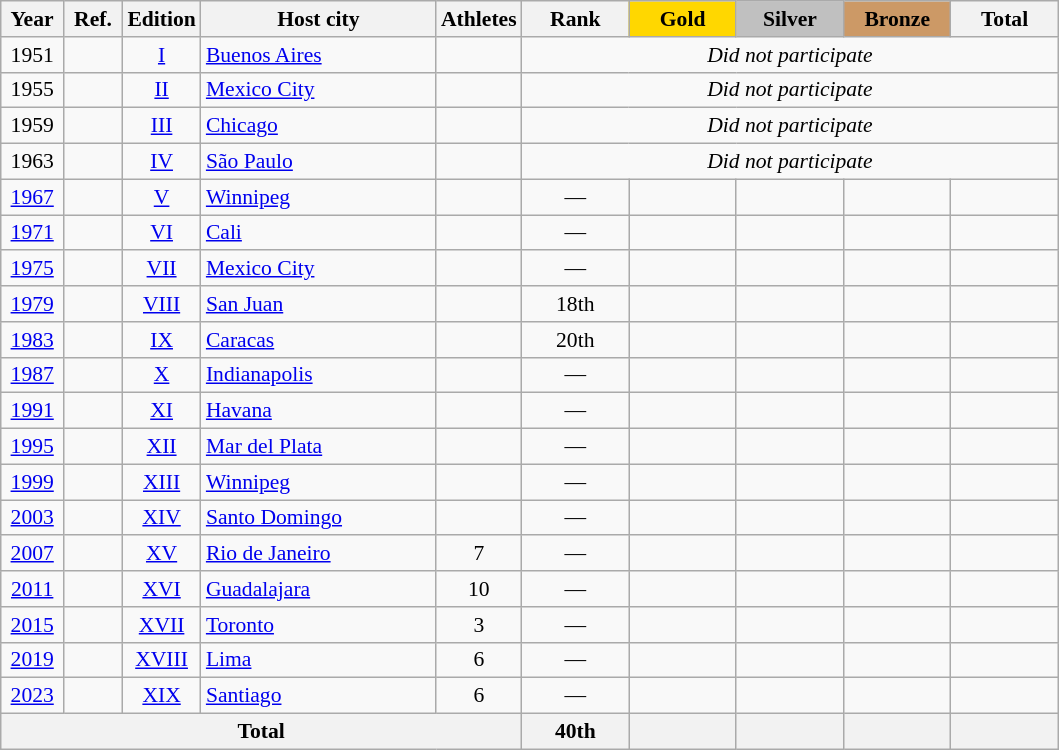<table class="wikitable sortable" style="text-align:center; font-size:90%">
<tr>
<th scope="col"> Year </th>
<th scope="col" class="unsortable"> Ref. </th>
<th scope="col">Edition</th>
<th scope="col" style="width:150px;">Host city</th>
<th scope="col" style="width:30px;">Athletes</th>
<th scope="col" style="width:4.5em;"> Rank </th>
<th scope="col" style="width:4.5em; background:gold">Gold</th>
<th scope="col" style="width:4.5em; background:silver">Silver</th>
<th scope="col" style="width:4.5em; background:#cc9966">Bronze</th>
<th scope="col" style="width:4.5em;">Total</th>
</tr>
<tr class="sortbottom">
<td><span>1951</span></td>
<td></td>
<td><a href='#'>I</a></td>
<td align=left> <a href='#'>Buenos Aires</a></td>
<td></td>
<td colspan="5"><span><em>Did not participate</em></span></td>
</tr>
<tr class="sortbottom">
<td><span>1955</span></td>
<td></td>
<td><a href='#'>II</a></td>
<td align=left> <a href='#'>Mexico City</a></td>
<td></td>
<td colspan="5"><span><em>Did not participate</em></span></td>
</tr>
<tr class="sortbottom">
<td><span>1959</span></td>
<td></td>
<td><a href='#'>III</a></td>
<td align=left> <a href='#'>Chicago</a></td>
<td></td>
<td colspan="5"><span><em>Did not participate</em></span></td>
</tr>
<tr class="sortbottom">
<td><span>1963</span></td>
<td></td>
<td><a href='#'>IV</a></td>
<td align=left> <a href='#'>São Paulo</a></td>
<td></td>
<td colspan="5"><span><em>Did not participate</em></span></td>
</tr>
<tr>
<td><a href='#'>1967</a></td>
<td></td>
<td><a href='#'>V</a></td>
<td align=left> <a href='#'>Winnipeg</a></td>
<td></td>
<td>—</td>
<td></td>
<td></td>
<td></td>
<td></td>
</tr>
<tr>
<td><a href='#'>1971</a></td>
<td></td>
<td><a href='#'>VI</a></td>
<td align=left> <a href='#'>Cali</a></td>
<td></td>
<td>—</td>
<td></td>
<td></td>
<td></td>
<td></td>
</tr>
<tr>
<td><a href='#'>1975</a></td>
<td></td>
<td><a href='#'>VII</a></td>
<td align=left> <a href='#'>Mexico City</a></td>
<td></td>
<td>—</td>
<td></td>
<td></td>
<td></td>
<td></td>
</tr>
<tr>
<td><a href='#'>1979</a></td>
<td></td>
<td><a href='#'>VIII</a></td>
<td align=left> <a href='#'>San Juan</a></td>
<td></td>
<td>18th</td>
<td></td>
<td></td>
<td></td>
<td></td>
</tr>
<tr>
<td><a href='#'>1983</a></td>
<td></td>
<td><a href='#'>IX</a></td>
<td align=left> <a href='#'>Caracas</a></td>
<td></td>
<td>20th</td>
<td></td>
<td></td>
<td></td>
<td></td>
</tr>
<tr>
<td><a href='#'>1987</a></td>
<td></td>
<td><a href='#'>X</a></td>
<td align=left> <a href='#'>Indianapolis</a></td>
<td></td>
<td>—</td>
<td></td>
<td></td>
<td></td>
<td></td>
</tr>
<tr>
<td><a href='#'>1991</a></td>
<td></td>
<td><a href='#'>XI</a></td>
<td align=left> <a href='#'>Havana</a></td>
<td></td>
<td>—</td>
<td></td>
<td></td>
<td></td>
<td></td>
</tr>
<tr>
<td><a href='#'>1995</a></td>
<td></td>
<td><a href='#'>XII</a></td>
<td align=left> <a href='#'>Mar del Plata</a></td>
<td></td>
<td>—</td>
<td></td>
<td></td>
<td></td>
<td></td>
</tr>
<tr>
<td><a href='#'>1999</a></td>
<td></td>
<td><a href='#'>XIII</a></td>
<td align=left> <a href='#'>Winnipeg</a></td>
<td></td>
<td>—</td>
<td></td>
<td></td>
<td></td>
<td></td>
</tr>
<tr>
<td><a href='#'>2003</a></td>
<td></td>
<td><a href='#'>XIV</a></td>
<td align=left> <a href='#'>Santo Domingo</a></td>
<td></td>
<td>—</td>
<td></td>
<td></td>
<td></td>
<td></td>
</tr>
<tr>
<td><a href='#'>2007</a></td>
<td></td>
<td><a href='#'>XV</a></td>
<td align=left> <a href='#'>Rio de Janeiro</a></td>
<td>7</td>
<td>—</td>
<td></td>
<td></td>
<td></td>
<td></td>
</tr>
<tr>
<td><a href='#'>2011</a></td>
<td></td>
<td><a href='#'>XVI</a></td>
<td align=left> <a href='#'>Guadalajara</a></td>
<td>10</td>
<td>—</td>
<td></td>
<td></td>
<td></td>
<td></td>
</tr>
<tr>
<td><a href='#'>2015</a></td>
<td></td>
<td><a href='#'>XVII</a></td>
<td align=left> <a href='#'>Toronto</a></td>
<td>3</td>
<td>—</td>
<td></td>
<td></td>
<td></td>
<td></td>
</tr>
<tr>
<td><a href='#'>2019</a></td>
<td></td>
<td><a href='#'>XVIII</a></td>
<td align=left> <a href='#'>Lima</a></td>
<td>6</td>
<td>—</td>
<td></td>
<td></td>
<td></td>
<td></td>
</tr>
<tr>
<td><a href='#'>2023</a></td>
<td></td>
<td><a href='#'>XIX</a></td>
<td align=left> <a href='#'>Santiago</a></td>
<td>6</td>
<td>—</td>
<td></td>
<td></td>
<td></td>
<td></td>
</tr>
<tr class="sortbottom">
<th colspan=5>Total</th>
<th>40th</th>
<th></th>
<th></th>
<th></th>
<th></th>
</tr>
</table>
